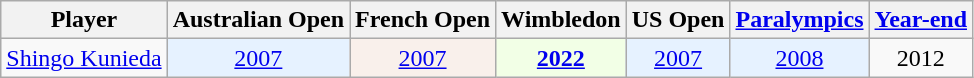<table class="wikitable sortable" style="text-align:center;">
<tr>
<th>Player</th>
<th>Australian Open</th>
<th>French Open</th>
<th>Wimbledon</th>
<th>US Open</th>
<th><a href='#'>Paralympics</a></th>
<th><a href='#'>Year-end</a></th>
</tr>
<tr>
<td style="text-align:left;"> <a href='#'>Shingo Kunieda</a></td>
<td style="background: #e6f2ff;"><a href='#'>2007</a></td>
<td style="background: #f9f0eb;"><a href='#'>2007</a></td>
<td style="background: #f2ffe6;"><strong><a href='#'>2022</a></strong></td>
<td style="background: #e6f2ff;"><a href='#'>2007</a></td>
<td style="background: #e6f2ff;"><a href='#'>2008</a></td>
<td>2012</td>
</tr>
</table>
